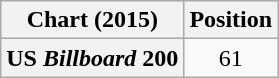<table class="wikitable plainrowheaders" style="text-align:center">
<tr>
<th scope="col">Chart (2015)</th>
<th scope="col">Position</th>
</tr>
<tr>
<th scope="row">US <em>Billboard</em> 200</th>
<td style="text-align:center;">61</td>
</tr>
</table>
